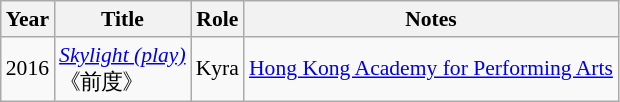<table class="wikitable" style="font-size: 90%;">
<tr>
<th>Year</th>
<th>Title</th>
<th>Role</th>
<th>Notes</th>
</tr>
<tr>
<td>2016</td>
<td><em><a href='#'>Skylight (play)</a></em> <br>《前度》</td>
<td>Kyra</td>
<td><a href='#'>Hong Kong Academy for Performing Arts</a></td>
</tr>
</table>
